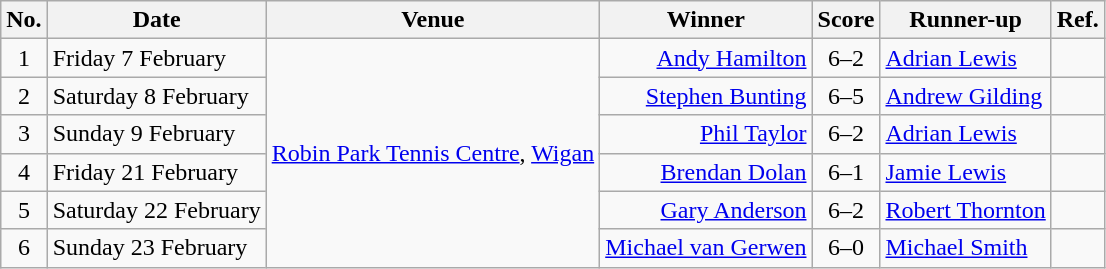<table class="wikitable">
<tr>
<th>No.</th>
<th>Date</th>
<th>Venue</th>
<th>Winner</th>
<th>Score</th>
<th>Runner-up</th>
<th>Ref.</th>
</tr>
<tr>
<td align=center>1</td>
<td align=left>Friday 7 February</td>
<td rowspan=6><a href='#'>Robin Park Tennis Centre</a>, <a href='#'>Wigan</a></td>
<td align=right><a href='#'>Andy Hamilton</a> </td>
<td align=center>6–2</td>
<td> <a href='#'>Adrian Lewis</a></td>
<td align="center"></td>
</tr>
<tr>
<td align=center>2</td>
<td align=left>Saturday 8 February</td>
<td align=right><a href='#'>Stephen Bunting</a> </td>
<td align=center>6–5</td>
<td> <a href='#'>Andrew Gilding</a></td>
<td align="center"></td>
</tr>
<tr>
<td align=center>3</td>
<td align=left>Sunday 9 February</td>
<td align=right><a href='#'>Phil Taylor</a> </td>
<td align=center>6–2</td>
<td> <a href='#'>Adrian Lewis</a></td>
<td align="center"></td>
</tr>
<tr>
<td align=center>4</td>
<td align=left>Friday 21 February</td>
<td align=right><a href='#'>Brendan Dolan</a> </td>
<td align=center>6–1</td>
<td> <a href='#'>Jamie Lewis</a></td>
<td align="center"></td>
</tr>
<tr>
<td align=center>5</td>
<td align=left>Saturday 22 February</td>
<td align=right><a href='#'>Gary Anderson</a> </td>
<td align=center>6–2</td>
<td> <a href='#'>Robert Thornton</a></td>
<td align="center"></td>
</tr>
<tr>
<td align=center>6</td>
<td align=left>Sunday 23 February</td>
<td align=right><a href='#'>Michael van Gerwen</a> </td>
<td align=center>6–0</td>
<td> <a href='#'>Michael Smith</a></td>
<td align="center"></td>
</tr>
</table>
